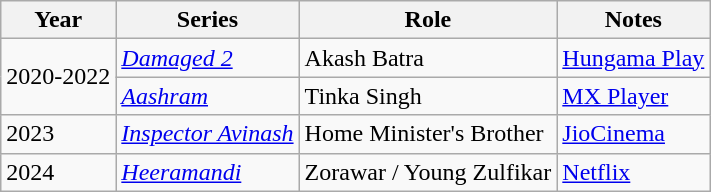<table class="wikitable sortable">
<tr>
<th>Year</th>
<th>Series</th>
<th>Role</th>
<th>Notes</th>
</tr>
<tr>
<td rowspan="2">2020-2022</td>
<td><em><a href='#'>Damaged 2</a></em></td>
<td>Akash Batra</td>
<td><a href='#'>Hungama Play</a></td>
</tr>
<tr>
<td><em><a href='#'>Aashram</a></em></td>
<td>Tinka Singh</td>
<td><a href='#'>MX Player</a></td>
</tr>
<tr>
<td>2023</td>
<td><em><a href='#'>Inspector Avinash</a></em></td>
<td>Home Minister's Brother</td>
<td><a href='#'>JioCinema</a></td>
</tr>
<tr>
<td>2024</td>
<td><em><a href='#'>Heeramandi</a></em></td>
<td>Zorawar / Young Zulfikar</td>
<td><a href='#'>Netflix</a></td>
</tr>
</table>
